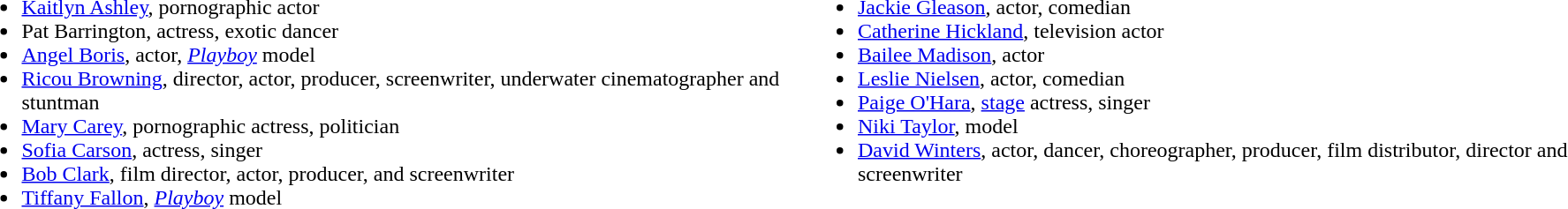<table style="width:100%; clear:both;">
<tr>
<td style="width:50%; vertical-align:top"><br><ul><li><a href='#'>Kaitlyn Ashley</a>, pornographic actor</li><li>Pat Barrington, actress, exotic dancer</li><li><a href='#'>Angel Boris</a>, actor, <em><a href='#'>Playboy</a></em> model</li><li><a href='#'>Ricou Browning</a>, director, actor, producer, screenwriter, underwater cinematographer and stuntman</li><li><a href='#'>Mary Carey</a>, pornographic actress, politician</li><li><a href='#'>Sofia Carson</a>, actress, singer</li><li><a href='#'>Bob Clark</a>, film director, actor, producer, and screenwriter</li><li><a href='#'>Tiffany Fallon</a>, <em><a href='#'>Playboy</a></em> model</li></ul></td>
<td style="width:50%; vertical-align:top"><br><ul><li><a href='#'>Jackie Gleason</a>, actor, comedian</li><li><a href='#'>Catherine Hickland</a>, television actor</li><li><a href='#'>Bailee Madison</a>, actor</li><li><a href='#'>Leslie Nielsen</a>, actor, comedian</li><li><a href='#'>Paige O'Hara</a>, <a href='#'>stage</a> actress, singer</li><li><a href='#'>Niki Taylor</a>, model</li><li><a href='#'>David Winters</a>, actor, dancer, choreographer, producer, film distributor, director and screenwriter</li></ul></td>
</tr>
</table>
